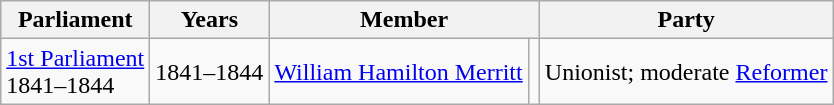<table class="wikitable">
<tr>
<th>Parliament</th>
<th>Years</th>
<th colspan="2">Member</th>
<th>Party</th>
</tr>
<tr>
<td><a href='#'>1st Parliament</a><br>1841–1844</td>
<td>1841–1844</td>
<td><a href='#'>William Hamilton Merritt</a></td>
<td></td>
<td>Unionist;  moderate <a href='#'>Reformer</a></td>
</tr>
</table>
